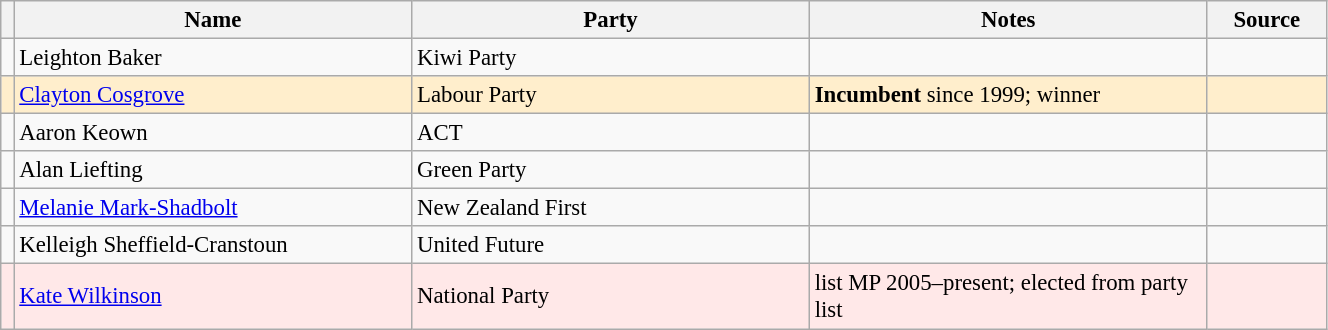<table class="wikitable" width="70%" style="font-size:95%;">
<tr>
<th width=1%></th>
<th width=30%>Name</th>
<th width=30%>Party</th>
<th width=30%>Notes</th>
<th width=9%>Source</th>
</tr>
<tr -->
<td bgcolor=></td>
<td>Leighton Baker</td>
<td>Kiwi Party</td>
<td></td>
<td></td>
</tr>
<tr ---- bgcolor=#FFEECC>
<td bgcolor=></td>
<td><a href='#'>Clayton Cosgrove</a></td>
<td>Labour Party</td>
<td><strong>Incumbent</strong> since 1999; winner</td>
<td></td>
</tr>
<tr -->
<td bgcolor=></td>
<td>Aaron Keown</td>
<td>ACT</td>
<td></td>
<td></td>
</tr>
<tr -->
<td bgcolor=></td>
<td>Alan Liefting</td>
<td>Green Party</td>
<td></td>
<td></td>
</tr>
<tr -->
<td bgcolor=></td>
<td><a href='#'>Melanie Mark-Shadbolt</a></td>
<td>New Zealand First</td>
<td></td>
<td></td>
</tr>
<tr -->
<td bgcolor=></td>
<td>Kelleigh Sheffield-Cranstoun</td>
<td>United Future</td>
<td></td>
<td></td>
</tr>
<tr ---- bgcolor=#FFE8E8>
<td bgcolor=></td>
<td><a href='#'>Kate Wilkinson</a></td>
<td>National Party</td>
<td>list MP 2005–present; elected from party list</td>
<td></td>
</tr>
</table>
